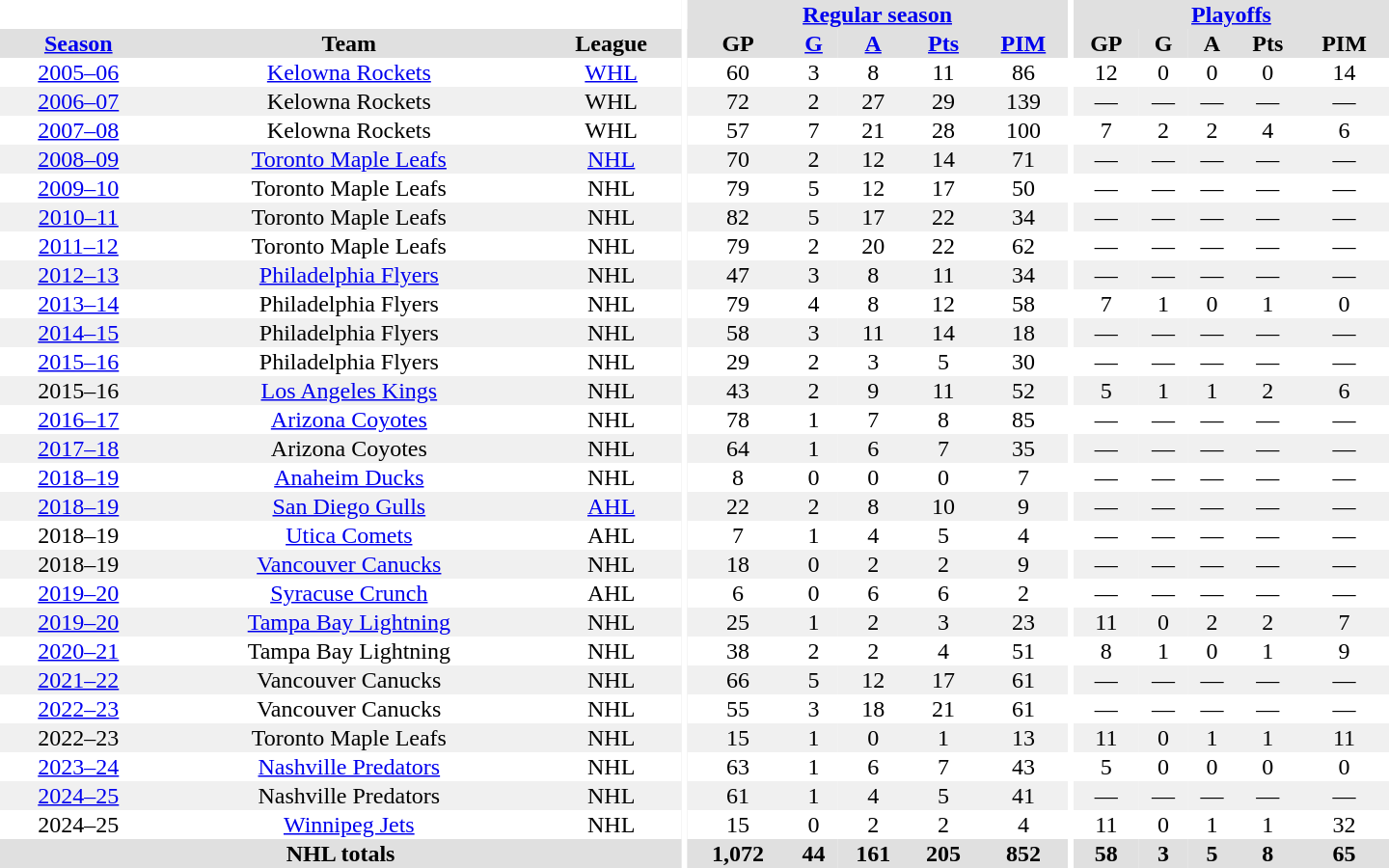<table border="0" cellpadding="1" cellspacing="0" style="text-align:center; width:60em">
<tr bgcolor="#e0e0e0">
<th colspan="3" bgcolor="#ffffff"></th>
<th rowspan="102" bgcolor="#ffffff"></th>
<th colspan="5"><a href='#'>Regular season</a></th>
<th rowspan="102" bgcolor="#ffffff"></th>
<th colspan="5"><a href='#'>Playoffs</a></th>
</tr>
<tr bgcolor="#e0e0e0">
<th><a href='#'>Season</a></th>
<th>Team</th>
<th>League</th>
<th>GP</th>
<th><a href='#'>G</a></th>
<th><a href='#'>A</a></th>
<th><a href='#'>Pts</a></th>
<th><a href='#'>PIM</a></th>
<th>GP</th>
<th>G</th>
<th>A</th>
<th>Pts</th>
<th>PIM</th>
</tr>
<tr>
<td><a href='#'>2005–06</a></td>
<td><a href='#'>Kelowna Rockets</a></td>
<td><a href='#'>WHL</a></td>
<td>60</td>
<td>3</td>
<td>8</td>
<td>11</td>
<td>86</td>
<td>12</td>
<td>0</td>
<td>0</td>
<td>0</td>
<td>14</td>
</tr>
<tr bgcolor="#f0f0f0">
<td><a href='#'>2006–07</a></td>
<td>Kelowna Rockets</td>
<td>WHL</td>
<td>72</td>
<td>2</td>
<td>27</td>
<td>29</td>
<td>139</td>
<td>—</td>
<td>—</td>
<td>—</td>
<td>—</td>
<td>—</td>
</tr>
<tr>
<td><a href='#'>2007–08</a></td>
<td>Kelowna Rockets</td>
<td>WHL</td>
<td>57</td>
<td>7</td>
<td>21</td>
<td>28</td>
<td>100</td>
<td>7</td>
<td>2</td>
<td>2</td>
<td>4</td>
<td>6</td>
</tr>
<tr bgcolor="#f0f0f0">
<td><a href='#'>2008–09</a></td>
<td><a href='#'>Toronto Maple Leafs</a></td>
<td><a href='#'>NHL</a></td>
<td>70</td>
<td>2</td>
<td>12</td>
<td>14</td>
<td>71</td>
<td>—</td>
<td>—</td>
<td>—</td>
<td>—</td>
<td>—</td>
</tr>
<tr>
<td><a href='#'>2009–10</a></td>
<td>Toronto Maple Leafs</td>
<td>NHL</td>
<td>79</td>
<td>5</td>
<td>12</td>
<td>17</td>
<td>50</td>
<td>—</td>
<td>—</td>
<td>—</td>
<td>—</td>
<td>—</td>
</tr>
<tr bgcolor="#f0f0f0">
<td><a href='#'>2010–11</a></td>
<td>Toronto Maple Leafs</td>
<td>NHL</td>
<td>82</td>
<td>5</td>
<td>17</td>
<td>22</td>
<td>34</td>
<td>—</td>
<td>—</td>
<td>—</td>
<td>—</td>
<td>—</td>
</tr>
<tr>
<td><a href='#'>2011–12</a></td>
<td>Toronto Maple Leafs</td>
<td>NHL</td>
<td>79</td>
<td>2</td>
<td>20</td>
<td>22</td>
<td>62</td>
<td>—</td>
<td>—</td>
<td>—</td>
<td>—</td>
<td>—</td>
</tr>
<tr bgcolor="#f0f0f0">
<td><a href='#'>2012–13</a></td>
<td><a href='#'>Philadelphia Flyers</a></td>
<td>NHL</td>
<td>47</td>
<td>3</td>
<td>8</td>
<td>11</td>
<td>34</td>
<td>—</td>
<td>—</td>
<td>—</td>
<td>—</td>
<td>—</td>
</tr>
<tr>
<td><a href='#'>2013–14</a></td>
<td>Philadelphia Flyers</td>
<td>NHL</td>
<td>79</td>
<td>4</td>
<td>8</td>
<td>12</td>
<td>58</td>
<td>7</td>
<td>1</td>
<td>0</td>
<td>1</td>
<td>0</td>
</tr>
<tr bgcolor="#f0f0f0">
<td><a href='#'>2014–15</a></td>
<td>Philadelphia Flyers</td>
<td>NHL</td>
<td>58</td>
<td>3</td>
<td>11</td>
<td>14</td>
<td>18</td>
<td>—</td>
<td>—</td>
<td>—</td>
<td>—</td>
<td>—</td>
</tr>
<tr>
<td><a href='#'>2015–16</a></td>
<td>Philadelphia Flyers</td>
<td>NHL</td>
<td>29</td>
<td>2</td>
<td>3</td>
<td>5</td>
<td>30</td>
<td>—</td>
<td>—</td>
<td>—</td>
<td>—</td>
<td>—</td>
</tr>
<tr bgcolor="#f0f0f0">
<td>2015–16</td>
<td><a href='#'>Los Angeles Kings</a></td>
<td>NHL</td>
<td>43</td>
<td>2</td>
<td>9</td>
<td>11</td>
<td>52</td>
<td>5</td>
<td>1</td>
<td>1</td>
<td>2</td>
<td>6</td>
</tr>
<tr>
<td><a href='#'>2016–17</a></td>
<td><a href='#'>Arizona Coyotes</a></td>
<td>NHL</td>
<td>78</td>
<td>1</td>
<td>7</td>
<td>8</td>
<td>85</td>
<td>—</td>
<td>—</td>
<td>—</td>
<td>—</td>
<td>—</td>
</tr>
<tr bgcolor="#f0f0f0">
<td><a href='#'>2017–18</a></td>
<td>Arizona Coyotes</td>
<td>NHL</td>
<td>64</td>
<td>1</td>
<td>6</td>
<td>7</td>
<td>35</td>
<td>—</td>
<td>—</td>
<td>—</td>
<td>—</td>
<td>—</td>
</tr>
<tr>
<td><a href='#'>2018–19</a></td>
<td><a href='#'>Anaheim Ducks</a></td>
<td>NHL</td>
<td>8</td>
<td>0</td>
<td>0</td>
<td>0</td>
<td>7</td>
<td>—</td>
<td>—</td>
<td>—</td>
<td>—</td>
<td>—</td>
</tr>
<tr bgcolor="#f0f0f0">
<td><a href='#'>2018–19</a></td>
<td><a href='#'>San Diego Gulls</a></td>
<td><a href='#'>AHL</a></td>
<td>22</td>
<td>2</td>
<td>8</td>
<td>10</td>
<td>9</td>
<td>—</td>
<td>—</td>
<td>—</td>
<td>—</td>
<td>—</td>
</tr>
<tr>
<td>2018–19</td>
<td><a href='#'>Utica Comets</a></td>
<td>AHL</td>
<td>7</td>
<td>1</td>
<td>4</td>
<td>5</td>
<td>4</td>
<td>—</td>
<td>—</td>
<td>—</td>
<td>—</td>
<td>—</td>
</tr>
<tr bgcolor="#f0f0f0">
<td>2018–19</td>
<td><a href='#'>Vancouver Canucks</a></td>
<td>NHL</td>
<td>18</td>
<td>0</td>
<td>2</td>
<td>2</td>
<td>9</td>
<td>—</td>
<td>—</td>
<td>—</td>
<td>—</td>
<td>—</td>
</tr>
<tr>
<td><a href='#'>2019–20</a></td>
<td><a href='#'>Syracuse Crunch</a></td>
<td>AHL</td>
<td>6</td>
<td>0</td>
<td>6</td>
<td>6</td>
<td>2</td>
<td>—</td>
<td>—</td>
<td>—</td>
<td>—</td>
<td>—</td>
</tr>
<tr bgcolor="#f0f0f0">
<td><a href='#'>2019–20</a></td>
<td><a href='#'>Tampa Bay Lightning</a></td>
<td>NHL</td>
<td>25</td>
<td>1</td>
<td>2</td>
<td>3</td>
<td>23</td>
<td>11</td>
<td>0</td>
<td>2</td>
<td>2</td>
<td>7</td>
</tr>
<tr>
<td><a href='#'>2020–21</a></td>
<td>Tampa Bay Lightning</td>
<td>NHL</td>
<td>38</td>
<td>2</td>
<td>2</td>
<td>4</td>
<td>51</td>
<td>8</td>
<td>1</td>
<td>0</td>
<td>1</td>
<td>9</td>
</tr>
<tr bgcolor="#f0f0f0">
<td><a href='#'>2021–22</a></td>
<td>Vancouver Canucks</td>
<td>NHL</td>
<td>66</td>
<td>5</td>
<td>12</td>
<td>17</td>
<td>61</td>
<td>—</td>
<td>—</td>
<td>—</td>
<td>—</td>
<td>—</td>
</tr>
<tr>
<td><a href='#'>2022–23</a></td>
<td>Vancouver Canucks</td>
<td>NHL</td>
<td>55</td>
<td>3</td>
<td>18</td>
<td>21</td>
<td>61</td>
<td>—</td>
<td>—</td>
<td>—</td>
<td>—</td>
<td>—</td>
</tr>
<tr bgcolor="#f0f0f0">
<td>2022–23</td>
<td>Toronto Maple Leafs</td>
<td>NHL</td>
<td>15</td>
<td>1</td>
<td>0</td>
<td>1</td>
<td>13</td>
<td>11</td>
<td>0</td>
<td>1</td>
<td>1</td>
<td>11</td>
</tr>
<tr>
<td><a href='#'>2023–24</a></td>
<td><a href='#'>Nashville Predators</a></td>
<td>NHL</td>
<td>63</td>
<td>1</td>
<td>6</td>
<td>7</td>
<td>43</td>
<td>5</td>
<td>0</td>
<td>0</td>
<td>0</td>
<td>0</td>
</tr>
<tr bgcolor="#f0f0f0">
<td><a href='#'>2024–25</a></td>
<td>Nashville Predators</td>
<td>NHL</td>
<td>61</td>
<td>1</td>
<td>4</td>
<td>5</td>
<td>41</td>
<td>—</td>
<td>—</td>
<td>—</td>
<td>—</td>
<td>—</td>
</tr>
<tr>
<td>2024–25</td>
<td><a href='#'>Winnipeg Jets</a></td>
<td>NHL</td>
<td>15</td>
<td>0</td>
<td>2</td>
<td>2</td>
<td>4</td>
<td>11</td>
<td>0</td>
<td>1</td>
<td>1</td>
<td>32</td>
</tr>
<tr bgcolor="#e0e0e0">
<th colspan="3">NHL totals</th>
<th>1,072</th>
<th>44</th>
<th>161</th>
<th>205</th>
<th>852</th>
<th>58</th>
<th>3</th>
<th>5</th>
<th>8</th>
<th>65</th>
</tr>
</table>
